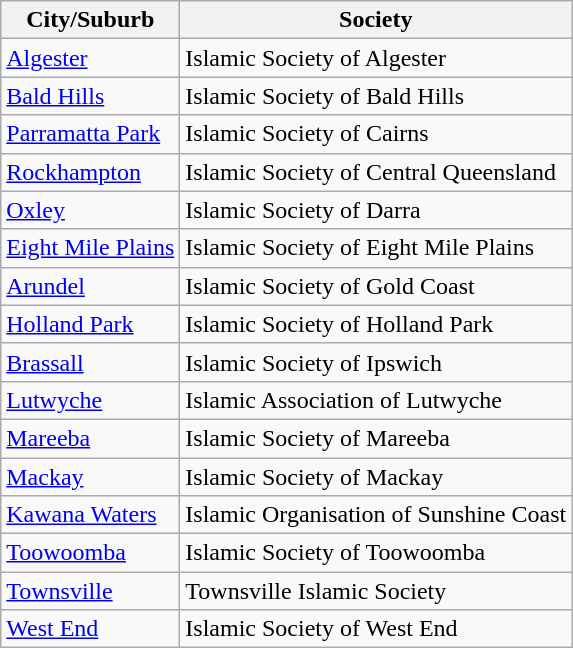<table class="wikitable sortable">
<tr>
<th>City/Suburb</th>
<th>Society</th>
</tr>
<tr>
<td><a href='#'>Algester</a></td>
<td>Islamic Society of Algester</td>
</tr>
<tr>
<td><a href='#'>Bald Hills</a></td>
<td>Islamic Society of Bald Hills</td>
</tr>
<tr>
<td><a href='#'>Parramatta Park</a></td>
<td>Islamic Society of Cairns</td>
</tr>
<tr>
<td><a href='#'>Rockhampton</a></td>
<td>Islamic Society of Central Queensland</td>
</tr>
<tr>
<td><a href='#'>Oxley</a></td>
<td>Islamic Society of Darra</td>
</tr>
<tr>
<td><a href='#'>Eight Mile Plains</a></td>
<td>Islamic Society of Eight Mile Plains</td>
</tr>
<tr>
<td><a href='#'>Arundel</a></td>
<td>Islamic Society of Gold Coast</td>
</tr>
<tr>
<td><a href='#'>Holland Park</a></td>
<td>Islamic Society of Holland Park</td>
</tr>
<tr>
<td><a href='#'>Brassall</a></td>
<td>Islamic Society of Ipswich</td>
</tr>
<tr>
<td><a href='#'>Lutwyche</a></td>
<td>Islamic Association of Lutwyche</td>
</tr>
<tr>
<td><a href='#'>Mareeba</a></td>
<td>Islamic Society of Mareeba</td>
</tr>
<tr>
<td><a href='#'>Mackay</a></td>
<td>Islamic Society of Mackay</td>
</tr>
<tr>
<td><a href='#'>Kawana Waters</a></td>
<td>Islamic Organisation of Sunshine Coast</td>
</tr>
<tr>
<td><a href='#'>Toowoomba</a></td>
<td>Islamic Society of Toowoomba</td>
</tr>
<tr>
<td><a href='#'>Townsville</a></td>
<td>Townsville Islamic Society</td>
</tr>
<tr>
<td><a href='#'>West End</a></td>
<td>Islamic Society of West End</td>
</tr>
</table>
